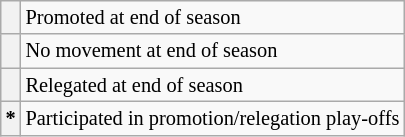<table class="wikitable" style="font-size:85%">
<tr>
<th></th>
<td>Promoted at end of season</td>
</tr>
<tr>
<th></th>
<td>No movement at end of season</td>
</tr>
<tr>
<th></th>
<td>Relegated at end of season</td>
</tr>
<tr>
<th>*</th>
<td>Participated in promotion/relegation play-offs</td>
</tr>
</table>
